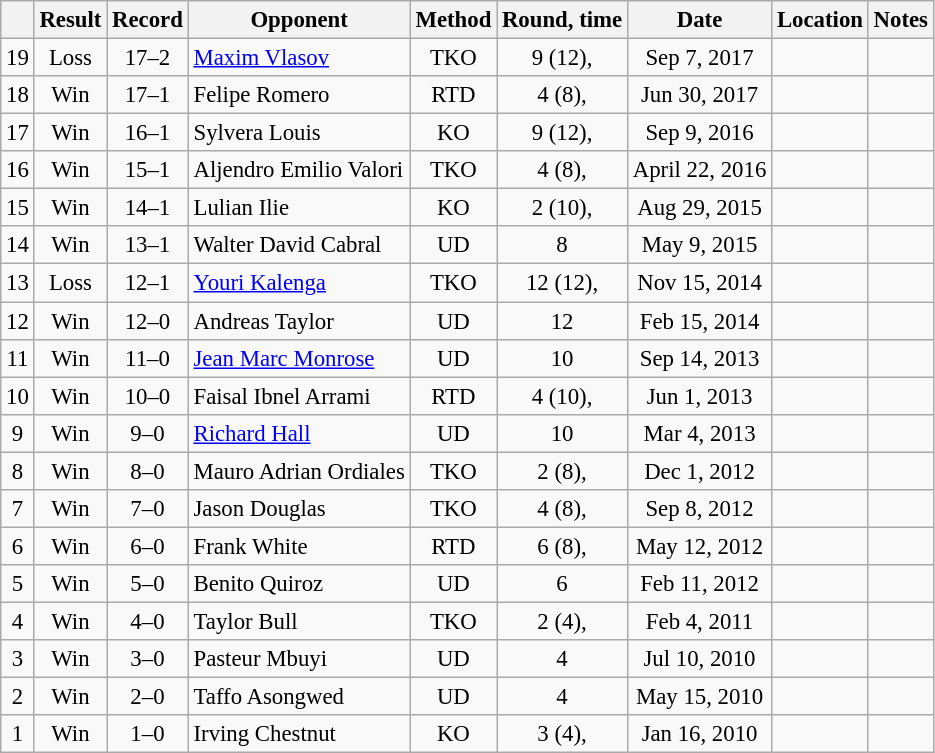<table class="wikitable" style="text-align:center; font-size:95%">
<tr>
<th></th>
<th>Result</th>
<th>Record</th>
<th>Opponent</th>
<th>Method</th>
<th>Round, time</th>
<th>Date</th>
<th>Location</th>
<th>Notes</th>
</tr>
<tr>
<td>19</td>
<td>Loss</td>
<td>17–2</td>
<td align=left> <a href='#'>Maxim Vlasov</a></td>
<td>TKO</td>
<td>9 (12), </td>
<td>Sep 7, 2017</td>
<td align=left></td>
<td align=left></td>
</tr>
<tr>
<td>18</td>
<td>Win</td>
<td>17–1</td>
<td align=left> Felipe Romero</td>
<td>RTD</td>
<td>4 (8), </td>
<td>Jun 30, 2017</td>
<td align=left> </td>
<td></td>
</tr>
<tr>
<td>17</td>
<td>Win</td>
<td>16–1</td>
<td align=left> Sylvera Louis</td>
<td>KO</td>
<td>9 (12), </td>
<td>Sep 9, 2016</td>
<td align=left> </td>
<td align=left></td>
</tr>
<tr>
<td>16</td>
<td>Win</td>
<td>15–1</td>
<td align=left> Aljendro Emilio Valori</td>
<td>TKO</td>
<td>4 (8), </td>
<td>April 22, 2016</td>
<td align=left> </td>
<td></td>
</tr>
<tr>
<td>15</td>
<td>Win</td>
<td>14–1</td>
<td align=left> Lulian Ilie</td>
<td>KO</td>
<td>2 (10), </td>
<td>Aug 29, 2015</td>
<td align=left> </td>
<td></td>
</tr>
<tr>
<td>14</td>
<td>Win</td>
<td>13–1</td>
<td align=left> Walter David Cabral</td>
<td>UD</td>
<td>8</td>
<td>May 9, 2015</td>
<td align=left> </td>
<td></td>
</tr>
<tr>
<td>13</td>
<td>Loss</td>
<td>12–1</td>
<td align=left> <a href='#'>Youri Kalenga</a></td>
<td>TKO</td>
<td>12 (12), </td>
<td>Nov 15, 2014</td>
<td align=left> </td>
<td align=left></td>
</tr>
<tr>
<td>12</td>
<td>Win</td>
<td>12–0</td>
<td align=left> Andreas Taylor</td>
<td>UD</td>
<td>12</td>
<td>Feb 15, 2014</td>
<td align=left> </td>
<td align=left></td>
</tr>
<tr>
<td>11</td>
<td>Win</td>
<td>11–0</td>
<td align=left> <a href='#'>Jean Marc Monrose</a></td>
<td>UD</td>
<td>10</td>
<td>Sep 14, 2013</td>
<td align=left> </td>
<td align=left></td>
</tr>
<tr>
<td>10</td>
<td>Win</td>
<td>10–0</td>
<td align=left> Faisal Ibnel Arrami</td>
<td>RTD</td>
<td>4 (10), </td>
<td>Jun 1, 2013</td>
<td align=left> </td>
<td align=left></td>
</tr>
<tr>
<td>9</td>
<td>Win</td>
<td>9–0</td>
<td align=left> <a href='#'>Richard Hall</a></td>
<td>UD</td>
<td>10</td>
<td>Mar 4, 2013</td>
<td align=left> </td>
<td align=left></td>
</tr>
<tr>
<td>8</td>
<td>Win</td>
<td>8–0</td>
<td align=left> Mauro Adrian Ordiales</td>
<td>TKO</td>
<td>2 (8), </td>
<td>Dec 1, 2012</td>
<td align=left> </td>
<td></td>
</tr>
<tr>
<td>7</td>
<td>Win</td>
<td>7–0</td>
<td align=left> Jason Douglas</td>
<td>TKO</td>
<td>4 (8), </td>
<td>Sep 8, 2012</td>
<td align=left> </td>
<td></td>
</tr>
<tr>
<td>6</td>
<td>Win</td>
<td>6–0</td>
<td align=left> Frank White</td>
<td>RTD</td>
<td>6 (8), </td>
<td>May 12, 2012</td>
<td align=left> </td>
<td></td>
</tr>
<tr>
<td>5</td>
<td>Win</td>
<td>5–0</td>
<td align=left> Benito Quiroz</td>
<td>UD</td>
<td>6</td>
<td>Feb 11, 2012</td>
<td align=left> </td>
<td></td>
</tr>
<tr>
<td>4</td>
<td>Win</td>
<td>4–0</td>
<td align=left> Taylor Bull</td>
<td>TKO</td>
<td>2 (4), </td>
<td>Feb 4, 2011</td>
<td align=left> </td>
<td></td>
</tr>
<tr>
<td>3</td>
<td>Win</td>
<td>3–0</td>
<td align=left> Pasteur Mbuyi</td>
<td>UD</td>
<td>4</td>
<td>Jul 10, 2010</td>
<td align=left> </td>
<td></td>
</tr>
<tr>
<td>2</td>
<td>Win</td>
<td>2–0</td>
<td align=left> Taffo Asongwed</td>
<td>UD</td>
<td>4</td>
<td>May 15, 2010</td>
<td align=left> </td>
<td></td>
</tr>
<tr>
<td>1</td>
<td>Win</td>
<td>1–0</td>
<td align=left> Irving Chestnut</td>
<td>KO</td>
<td>3 (4), </td>
<td>Jan 16, 2010</td>
<td align=left> </td>
<td></td>
</tr>
</table>
